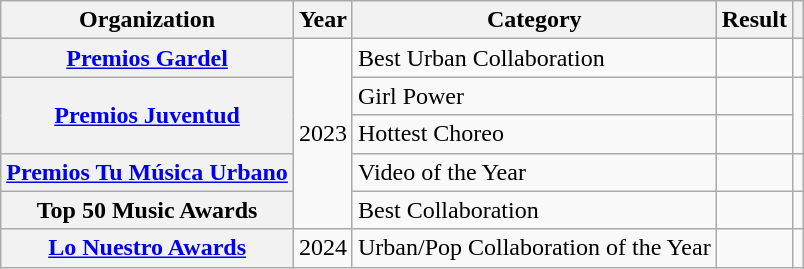<table class="wikitable sortable plainrowheaders" style="border:none; margin:0;">
<tr>
<th scope="col">Organization</th>
<th scope="col">Year</th>
<th scope="col">Category</th>
<th scope="col">Result</th>
<th class="unsortable" scope="col"></th>
</tr>
<tr>
<th scope="row"><a href='#'>Premios Gardel</a></th>
<td rowspan="5">2023</td>
<td>Best Urban Collaboration</td>
<td></td>
<td style="text-align:center;"></td>
</tr>
<tr>
<th scope="row" rowspan="2"><a href='#'>Premios Juventud</a></th>
<td>Girl Power</td>
<td></td>
<td style="text-align:center;" rowspan="2"></td>
</tr>
<tr>
<td>Hottest Choreo</td>
<td></td>
</tr>
<tr>
<th scope="row"><a href='#'>Premios Tu Música Urbano</a></th>
<td>Video of the Year</td>
<td></td>
<td style="text-align:center;"></td>
</tr>
<tr>
<th scope="row">Top 50 Music Awards</th>
<td>Best Collaboration</td>
<td></td>
<td style="text-align:center;"></td>
</tr>
<tr>
<th scope="row"><a href='#'>Lo Nuestro Awards</a></th>
<td>2024</td>
<td>Urban/Pop Collaboration of the Year</td>
<td></td>
<td style="text-align:center;"></td>
</tr>
<tr>
</tr>
</table>
